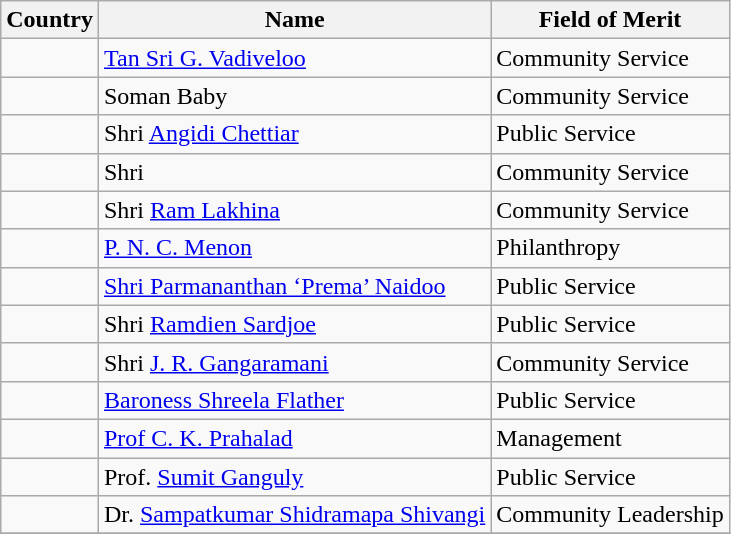<table class="wikitable sortable">
<tr>
<th>Country</th>
<th>Name</th>
<th>Field of Merit</th>
</tr>
<tr>
<td></td>
<td><a href='#'>Tan Sri G. Vadiveloo</a></td>
<td>Community Service</td>
</tr>
<tr>
<td></td>
<td>Soman Baby</td>
<td>Community Service</td>
</tr>
<tr>
<td></td>
<td>Shri <a href='#'>Angidi Chettiar</a></td>
<td>Public Service</td>
</tr>
<tr>
<td></td>
<td>Shri </td>
<td>Community Service</td>
</tr>
<tr>
<td></td>
<td>Shri <a href='#'>Ram Lakhina</a></td>
<td>Community Service</td>
</tr>
<tr>
<td></td>
<td><a href='#'>P. N. C. Menon</a></td>
<td>Philanthropy</td>
</tr>
<tr>
<td></td>
<td><a href='#'>Shri Parmananthan ‘Prema’ Naidoo</a></td>
<td>Public Service</td>
</tr>
<tr>
<td></td>
<td>Shri <a href='#'>Ramdien Sardjoe</a></td>
<td>Public Service</td>
</tr>
<tr>
<td></td>
<td>Shri <a href='#'>J. R. Gangaramani</a></td>
<td>Community Service</td>
</tr>
<tr>
<td></td>
<td><a href='#'>Baroness Shreela Flather</a></td>
<td>Public Service</td>
</tr>
<tr>
<td></td>
<td><a href='#'>Prof C. K. Prahalad</a></td>
<td>Management</td>
</tr>
<tr>
<td></td>
<td>Prof. <a href='#'>Sumit Ganguly</a></td>
<td>Public Service</td>
</tr>
<tr>
<td></td>
<td>Dr. <a href='#'>Sampatkumar Shidramapa Shivangi</a></td>
<td>Community Leadership</td>
</tr>
<tr>
</tr>
</table>
